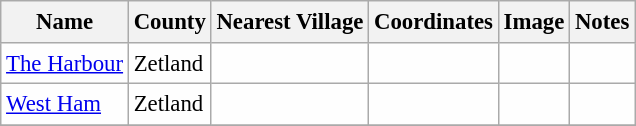<table class="wikitable sortable" style="table-layout:fixed;background-color:#FEFEFE;font-size:95%;padding:0.30em;line-height:1.35em;">
<tr>
<th scope="col">Name</th>
<th scope="col">County</th>
<th scope="col">Nearest Village</th>
<th scope="col" data-sort-type="number">Coordinates</th>
<th scope="col">Image</th>
<th scope="col">Notes</th>
</tr>
<tr>
<td><a href='#'>The Harbour</a></td>
<td>Zetland</td>
<td></td>
<td></td>
<td></td>
<td></td>
</tr>
<tr>
<td><a href='#'>West Ham</a></td>
<td>Zetland</td>
<td></td>
<td></td>
<td></td>
<td></td>
</tr>
<tr>
</tr>
</table>
